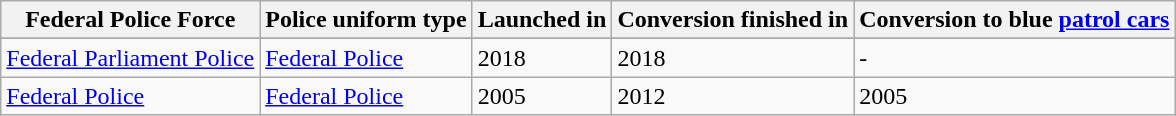<table class="wikitable">
<tr>
<th>Federal Police Force</th>
<th>Police uniform type</th>
<th>Launched in</th>
<th>Conversion finished in</th>
<th>Conversion to blue <a href='#'>patrol cars</a></th>
</tr>
<tr>
</tr>
<tr>
<td><a href='#'>Federal Parliament Police</a></td>
<td><a href='#'>Federal Police</a></td>
<td>2018</td>
<td>2018</td>
<td>-</td>
</tr>
<tr>
<td><a href='#'>Federal Police</a></td>
<td><a href='#'>Federal Police</a></td>
<td>2005</td>
<td>2012</td>
<td>2005</td>
</tr>
</table>
